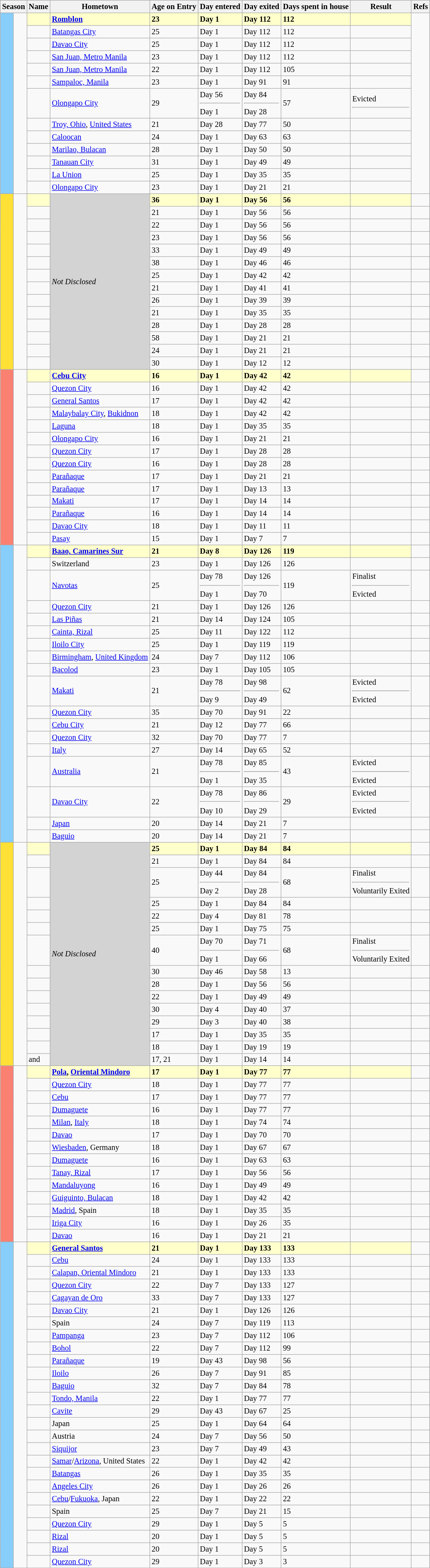<table class="wikitable sortable" style="text-align:left; font-size:93%; width:auto;">
<tr>
<th colspan="2">Season</th>
<th>Name</th>
<th>Hometown</th>
<th>Age on Entry</th>
<th>Day entered</th>
<th>Day exited</th>
<th>Days spent in house</th>
<th>Result</th>
<th>Refs</th>
</tr>
<tr>
<td rowspan="13" style="background:#87CEFA"></td>
<td rowspan="13"><strong></strong></td>
<td style="background:#ffffcc"><strong></strong></td>
<td style="background:#ffffcc"><strong><a href='#'>Romblon</a></strong></td>
<td style="background:#ffffcc"><strong>23</strong></td>
<td style="background:#ffffcc"><strong>Day 1</strong></td>
<td style="background:#ffffcc"><strong>Day 112</strong></td>
<td style="background:#ffffcc"><strong>112</strong></td>
<td style="background:#ffffcc"></td>
<td rowspan="13"></td>
</tr>
<tr>
<td></td>
<td><a href='#'>Batangas City</a></td>
<td>25</td>
<td>Day 1</td>
<td>Day 112</td>
<td>112</td>
<td></td>
</tr>
<tr>
<td></td>
<td><a href='#'>Davao City</a></td>
<td>25</td>
<td>Day 1</td>
<td>Day 112</td>
<td>112</td>
<td></td>
</tr>
<tr>
<td></td>
<td><a href='#'>San Juan, Metro Manila</a></td>
<td>23</td>
<td>Day 1</td>
<td>Day 112</td>
<td>112</td>
<td></td>
</tr>
<tr>
<td></td>
<td><a href='#'>San Juan, Metro Manila</a></td>
<td>22</td>
<td>Day 1</td>
<td>Day 112</td>
<td>105</td>
<td></td>
</tr>
<tr>
<td></td>
<td><a href='#'>Sampaloc, Manila</a></td>
<td>23</td>
<td>Day 1</td>
<td>Day 91</td>
<td>91</td>
<td></td>
</tr>
<tr>
<td></td>
<td><a href='#'>Olongapo City</a></td>
<td>29</td>
<td>Day 56<hr>Day 1</td>
<td>Day 84<hr>Day 28</td>
<td>57</td>
<td>Evicted<hr></td>
</tr>
<tr>
<td></td>
<td><a href='#'>Troy, Ohio</a>, <a href='#'>United States</a></td>
<td>21</td>
<td>Day 28</td>
<td>Day 77</td>
<td>50</td>
<td></td>
</tr>
<tr>
<td></td>
<td><a href='#'>Caloocan</a></td>
<td>24</td>
<td>Day 1</td>
<td>Day 63</td>
<td>63</td>
<td></td>
</tr>
<tr>
<td></td>
<td><a href='#'>Marilao, Bulacan</a></td>
<td>28</td>
<td>Day 1</td>
<td>Day 50</td>
<td>50</td>
<td></td>
</tr>
<tr>
<td></td>
<td><a href='#'>Tanauan City</a></td>
<td>31</td>
<td>Day 1</td>
<td>Day 49</td>
<td>49</td>
<td></td>
</tr>
<tr>
<td></td>
<td><a href='#'>La Union</a></td>
<td>25</td>
<td>Day 1</td>
<td>Day 35</td>
<td>35</td>
<td></td>
</tr>
<tr>
<td></td>
<td><a href='#'>Olongapo City</a></td>
<td>23</td>
<td>Day 1</td>
<td>Day 21</td>
<td>21</td>
<td></td>
</tr>
<tr>
<td rowspan="14" style="background:#FFE135"></td>
<td rowspan="14"><strong></strong></td>
<td style="background:#ffffcc"><strong></strong></td>
<td rowspan="14" style="background:lightgray"><em>Not Disclosed</em></td>
<td style="background:#ffffcc"><strong>36</strong></td>
<td style="background:#ffffcc"><strong>Day 1</strong></td>
<td style="background:#ffffcc"><strong>Day 56</strong></td>
<td style="background:#ffffcc"><strong>56</strong></td>
<td style="background:#ffffcc"><strong></strong></td>
<td></td>
</tr>
<tr>
<td></td>
<td>21</td>
<td>Day 1</td>
<td>Day 56</td>
<td>56</td>
<td></td>
<td></td>
</tr>
<tr>
<td></td>
<td>22</td>
<td>Day 1</td>
<td>Day 56</td>
<td>56</td>
<td></td>
<td></td>
</tr>
<tr>
<td></td>
<td>23</td>
<td>Day 1</td>
<td>Day 56</td>
<td>56</td>
<td></td>
<td></td>
</tr>
<tr>
<td></td>
<td>33</td>
<td>Day 1</td>
<td>Day 49</td>
<td>49</td>
<td></td>
<td></td>
</tr>
<tr>
<td></td>
<td>38</td>
<td>Day 1</td>
<td>Day 46</td>
<td>46</td>
<td></td>
<td></td>
</tr>
<tr>
<td></td>
<td>25</td>
<td>Day 1</td>
<td>Day 42</td>
<td>42</td>
<td></td>
<td></td>
</tr>
<tr>
<td></td>
<td>21</td>
<td>Day 1</td>
<td>Day 41</td>
<td>41</td>
<td></td>
<td></td>
</tr>
<tr>
<td></td>
<td>26</td>
<td>Day 1</td>
<td>Day 39</td>
<td>39</td>
<td></td>
<td></td>
</tr>
<tr>
<td></td>
<td>21</td>
<td>Day 1</td>
<td>Day 35</td>
<td>35</td>
<td></td>
<td></td>
</tr>
<tr>
<td></td>
<td>28</td>
<td>Day 1</td>
<td>Day 28</td>
<td>28</td>
<td></td>
<td></td>
</tr>
<tr>
<td></td>
<td>58</td>
<td>Day 1</td>
<td>Day 21</td>
<td>21</td>
<td></td>
<td></td>
</tr>
<tr>
<td></td>
<td>24</td>
<td>Day 1</td>
<td>Day 21</td>
<td>21</td>
<td></td>
<td></td>
</tr>
<tr>
<td></td>
<td>30</td>
<td>Day 1</td>
<td>Day 12</td>
<td>12</td>
<td></td>
<td></td>
</tr>
<tr>
<td rowspan="14" style="background:#FA8072"></td>
<td rowspan="14"><strong></strong></td>
<td style="background:#ffffcc"><strong></strong></td>
<td style="background:#ffffcc"><strong><a href='#'>Cebu City</a></strong></td>
<td style="background:#ffffcc"><strong>16</strong></td>
<td style="background:#ffffcc"><strong>Day 1</strong></td>
<td style="background:#ffffcc"><strong>Day 42</strong></td>
<td style="background:#ffffcc"><strong>42</strong></td>
<td style="background:#ffffcc"><strong></strong></td>
<td></td>
</tr>
<tr>
<td></td>
<td><a href='#'>Quezon City</a></td>
<td>16</td>
<td>Day 1</td>
<td>Day 42</td>
<td>42</td>
<td></td>
<td></td>
</tr>
<tr>
<td></td>
<td><a href='#'>General Santos</a></td>
<td>17</td>
<td>Day 1</td>
<td>Day 42</td>
<td>42</td>
<td></td>
<td></td>
</tr>
<tr>
<td></td>
<td><a href='#'>Malaybalay City</a>, <a href='#'>Bukidnon</a></td>
<td>18</td>
<td>Day 1</td>
<td>Day 42</td>
<td>42</td>
<td></td>
<td></td>
</tr>
<tr>
<td></td>
<td><a href='#'>Laguna</a></td>
<td>18</td>
<td>Day 1</td>
<td>Day 35</td>
<td>35</td>
<td></td>
<td></td>
</tr>
<tr>
<td></td>
<td><a href='#'>Olongapo City</a></td>
<td>16</td>
<td>Day 1</td>
<td>Day 21</td>
<td>21</td>
<td></td>
<td></td>
</tr>
<tr>
<td></td>
<td><a href='#'>Quezon City</a></td>
<td>17</td>
<td>Day 1</td>
<td>Day 28</td>
<td>28</td>
<td></td>
<td></td>
</tr>
<tr>
<td></td>
<td><a href='#'>Quezon City</a></td>
<td>16</td>
<td>Day 1</td>
<td>Day 28</td>
<td>28</td>
<td></td>
<td></td>
</tr>
<tr>
<td></td>
<td><a href='#'>Parañaque</a></td>
<td>17</td>
<td>Day 1</td>
<td>Day 21</td>
<td>21</td>
<td></td>
<td></td>
</tr>
<tr>
<td></td>
<td><a href='#'>Parañaque</a></td>
<td>17</td>
<td>Day 1</td>
<td>Day 13</td>
<td>13</td>
<td></td>
<td></td>
</tr>
<tr>
<td></td>
<td><a href='#'>Makati</a></td>
<td>17</td>
<td>Day 1</td>
<td>Day 14</td>
<td>14</td>
<td></td>
<td></td>
</tr>
<tr>
<td></td>
<td><a href='#'>Parañaque</a></td>
<td>16</td>
<td>Day 1</td>
<td>Day 14</td>
<td>14</td>
<td></td>
<td></td>
</tr>
<tr>
<td></td>
<td><a href='#'>Davao City</a></td>
<td>18</td>
<td>Day 1</td>
<td>Day 11</td>
<td>11</td>
<td></td>
<td></td>
</tr>
<tr>
<td></td>
<td><a href='#'>Pasay</a></td>
<td>15</td>
<td>Day 1</td>
<td>Day 7</td>
<td>7</td>
<td></td>
<td></td>
</tr>
<tr>
<td rowspan="18" style="background:#87CEFA"></td>
<td rowspan="18"><strong></strong></td>
<td style="background:#ffffcc"><strong></strong></td>
<td style="background:#ffffcc"><strong><a href='#'>Baao, Camarines Sur</a></strong></td>
<td style="background:#ffffcc"><strong>21</strong></td>
<td style="background:#ffffcc"><strong>Day 8</strong></td>
<td style="background:#ffffcc"><strong>Day 126</strong></td>
<td style="background:#ffffcc"><strong>119</strong></td>
<td style="background:#ffffcc"></td>
<td></td>
</tr>
<tr>
<td></td>
<td>Switzerland</td>
<td>23</td>
<td>Day 1</td>
<td>Day 126</td>
<td>126</td>
<td></td>
<td></td>
</tr>
<tr>
<td></td>
<td><a href='#'>Navotas</a></td>
<td>25</td>
<td>Day 78<hr>Day 1</td>
<td>Day 126<hr>Day 70</td>
<td>119</td>
<td>Finalist<hr>Evicted</td>
<td></td>
</tr>
<tr>
<td></td>
<td><a href='#'>Quezon City</a></td>
<td>21</td>
<td>Day 1</td>
<td>Day 126</td>
<td>126</td>
<td></td>
<td></td>
</tr>
<tr>
<td></td>
<td><a href='#'>Las Piñas</a></td>
<td>21</td>
<td>Day 14</td>
<td>Day 124</td>
<td>105</td>
<td></td>
<td></td>
</tr>
<tr>
<td></td>
<td><a href='#'>Cainta, Rizal</a></td>
<td>25</td>
<td>Day 11</td>
<td>Day 122</td>
<td>112</td>
<td></td>
<td></td>
</tr>
<tr>
<td></td>
<td><a href='#'>Iloilo City</a></td>
<td>25</td>
<td>Day 1</td>
<td>Day 119</td>
<td>119</td>
<td></td>
<td></td>
</tr>
<tr>
<td></td>
<td><a href='#'>Birmingham</a>, <a href='#'>United Kingdom</a></td>
<td>24</td>
<td>Day 7</td>
<td>Day 112</td>
<td>106</td>
<td></td>
<td></td>
</tr>
<tr>
<td></td>
<td><a href='#'>Bacolod</a></td>
<td>23</td>
<td>Day 1</td>
<td>Day 105</td>
<td>105</td>
<td></td>
<td></td>
</tr>
<tr>
<td></td>
<td><a href='#'>Makati</a></td>
<td>21</td>
<td>Day 78<hr>Day 9</td>
<td>Day 98<hr>Day 49</td>
<td>62</td>
<td>Evicted<hr>Evicted</td>
<td></td>
</tr>
<tr>
<td></td>
<td><a href='#'>Quezon City</a></td>
<td>35</td>
<td>Day 70</td>
<td>Day 91</td>
<td>22</td>
<td></td>
<td></td>
</tr>
<tr>
<td></td>
<td><a href='#'>Cebu City</a></td>
<td>21</td>
<td>Day 12</td>
<td>Day 77</td>
<td>66</td>
<td></td>
<td></td>
</tr>
<tr>
<td></td>
<td><a href='#'>Quezon City</a></td>
<td>32</td>
<td>Day 70</td>
<td>Day 77</td>
<td>7</td>
<td></td>
<td></td>
</tr>
<tr>
<td></td>
<td><a href='#'>Italy</a></td>
<td>27</td>
<td>Day 14</td>
<td>Day 65</td>
<td>52</td>
<td></td>
<td></td>
</tr>
<tr>
<td></td>
<td><a href='#'>Australia</a></td>
<td>21</td>
<td>Day 78<hr>Day 1</td>
<td>Day 85<hr>Day 35</td>
<td>43</td>
<td>Evicted<hr>Evicted</td>
<td></td>
</tr>
<tr>
<td></td>
<td><a href='#'>Davao City</a></td>
<td>22</td>
<td>Day 78<hr>Day 10</td>
<td>Day 86<hr>Day 29</td>
<td>29</td>
<td>Evicted<hr>Evicted</td>
<td></td>
</tr>
<tr>
<td></td>
<td><a href='#'>Japan</a></td>
<td>20</td>
<td>Day 14</td>
<td>Day 21</td>
<td>7</td>
<td></td>
<td></td>
</tr>
<tr>
<td></td>
<td><a href='#'>Baguio</a></td>
<td>20</td>
<td>Day 14</td>
<td>Day 21</td>
<td>7</td>
<td></td>
<td></td>
</tr>
<tr>
<td rowspan="15" style="background:#FFE135"></td>
<td rowspan="15"><strong></strong></td>
<td style="background:#ffffcc"><strong></strong></td>
<td rowspan="15" style="background:lightgray"><em>Not Disclosed</em></td>
<td style="background:#ffffcc"><strong>25</strong></td>
<td style="background:#ffffcc"><strong>Day 1</strong></td>
<td style="background:#ffffcc"><strong>Day 84</strong></td>
<td style="background:#ffffcc"><strong>84</strong></td>
<td style="background:#ffffcc"><strong></strong></td>
</tr>
<tr>
<td></td>
<td>21</td>
<td>Day 1</td>
<td>Day 84</td>
<td>84</td>
<td></td>
<td></td>
</tr>
<tr>
<td></td>
<td>25</td>
<td>Day 44<hr>Day 2</td>
<td>Day 84<hr>Day 28</td>
<td>68</td>
<td>Finalist<hr>Voluntarily Exited</td>
<td></td>
</tr>
<tr>
<td></td>
<td>25</td>
<td>Day 1</td>
<td>Day 84</td>
<td>84</td>
<td></td>
<td></td>
</tr>
<tr>
<td></td>
<td>22</td>
<td>Day 4</td>
<td>Day 81</td>
<td>78</td>
<td></td>
<td></td>
</tr>
<tr>
<td></td>
<td>25</td>
<td>Day 1</td>
<td>Day 75</td>
<td>75</td>
<td></td>
<td></td>
</tr>
<tr>
<td></td>
<td>40</td>
<td>Day 70<hr>Day 1</td>
<td>Day 71<hr>Day 66</td>
<td>68</td>
<td>Finalist<hr>Voluntarily Exited</td>
<td></td>
</tr>
<tr>
<td></td>
<td>30</td>
<td>Day 46</td>
<td>Day 58</td>
<td>13</td>
<td></td>
<td></td>
</tr>
<tr>
<td></td>
<td>28</td>
<td>Day 1</td>
<td>Day 56</td>
<td>56</td>
<td></td>
<td></td>
</tr>
<tr>
<td></td>
<td>22</td>
<td>Day 1</td>
<td>Day 49</td>
<td>49</td>
<td></td>
<td></td>
</tr>
<tr>
<td></td>
<td>30</td>
<td>Day 4</td>
<td>Day 40</td>
<td>37</td>
<td></td>
<td></td>
</tr>
<tr>
<td></td>
<td>29</td>
<td>Day 3</td>
<td>Day 40</td>
<td>38</td>
<td></td>
<td></td>
</tr>
<tr>
<td></td>
<td>17</td>
<td>Day 1</td>
<td>Day 35</td>
<td>35</td>
<td></td>
<td></td>
</tr>
<tr>
<td></td>
<td>18</td>
<td>Day 1</td>
<td>Day 19</td>
<td>19</td>
<td></td>
<td></td>
</tr>
<tr>
<td> and </td>
<td>17, 21</td>
<td>Day 1</td>
<td>Day 14</td>
<td>14</td>
<td></td>
<td></td>
</tr>
<tr>
<td rowspan="14" style="background:#FA8072"></td>
<td rowspan="14"><strong></strong></td>
<td style="background:#ffffcc"><strong></strong></td>
<td style="background:#ffffcc"><strong><a href='#'>Pola</a>, <a href='#'>Oriental Mindoro</a></strong></td>
<td style="background:#ffffcc"><strong>17</strong></td>
<td style="background:#ffffcc"><strong>Day 1</strong></td>
<td style="background:#ffffcc"><strong>Day 77</strong></td>
<td style="background:#ffffcc"><strong>77</strong></td>
<td style="background:#ffffcc"><strong></strong></td>
<td></td>
</tr>
<tr>
<td></td>
<td><a href='#'>Quezon City</a></td>
<td>18</td>
<td>Day 1</td>
<td>Day 77</td>
<td>77</td>
<td></td>
<td></td>
</tr>
<tr>
<td></td>
<td><a href='#'>Cebu</a></td>
<td>17</td>
<td>Day 1</td>
<td>Day 77</td>
<td>77</td>
<td></td>
<td></td>
</tr>
<tr>
<td></td>
<td><a href='#'>Dumaguete</a></td>
<td>16</td>
<td>Day 1</td>
<td>Day 77</td>
<td>77</td>
<td></td>
<td></td>
</tr>
<tr>
<td></td>
<td><a href='#'>Milan</a>, <a href='#'>Italy</a></td>
<td>18</td>
<td>Day 1</td>
<td>Day 74</td>
<td>74</td>
<td></td>
<td></td>
</tr>
<tr>
<td></td>
<td><a href='#'>Davao</a></td>
<td>17</td>
<td>Day 1</td>
<td>Day 70</td>
<td>70</td>
<td></td>
<td></td>
</tr>
<tr>
<td></td>
<td><a href='#'>Wiesbaden</a>, Germany</td>
<td>18</td>
<td>Day 1</td>
<td>Day 67</td>
<td>67</td>
<td></td>
<td></td>
</tr>
<tr>
<td></td>
<td><a href='#'>Dumaguete</a></td>
<td>16</td>
<td>Day 1</td>
<td>Day 63</td>
<td>63</td>
<td></td>
<td></td>
</tr>
<tr>
<td></td>
<td><a href='#'>Tanay, Rizal</a></td>
<td>17</td>
<td>Day 1</td>
<td>Day 56</td>
<td>56</td>
<td></td>
<td></td>
</tr>
<tr>
<td></td>
<td><a href='#'>Mandaluyong</a></td>
<td>16</td>
<td>Day 1</td>
<td>Day 49</td>
<td>49</td>
<td></td>
<td></td>
</tr>
<tr>
<td></td>
<td><a href='#'>Guiguinto, Bulacan</a></td>
<td>18</td>
<td>Day 1</td>
<td>Day 42</td>
<td>42</td>
<td></td>
<td></td>
</tr>
<tr>
<td></td>
<td><a href='#'>Madrid</a>, Spain</td>
<td>18</td>
<td>Day 1</td>
<td>Day 35</td>
<td>35</td>
<td></td>
<td></td>
</tr>
<tr>
<td></td>
<td><a href='#'>Iriga City</a></td>
<td>16</td>
<td>Day 1</td>
<td>Day 26</td>
<td>35</td>
<td></td>
<td></td>
</tr>
<tr>
<td></td>
<td><a href='#'>Davao</a></td>
<td>16</td>
<td>Day 1</td>
<td>Day 21</td>
<td>21</td>
<td></td>
<td></td>
</tr>
<tr>
<td rowspan="26" style="background:#87CEFA"></td>
<td rowspan="26"><strong></strong></td>
<td style="background:#ffffcc"><strong></strong></td>
<td style="background:#ffffcc"><strong><a href='#'>General Santos</a></strong></td>
<td style="background:#ffffcc"><strong>21</strong></td>
<td style="background:#ffffcc"><strong>Day 1</strong></td>
<td style="background:#ffffcc"><strong>Day 133</strong></td>
<td style="background:#ffffcc"><strong>133</strong></td>
<td style="background:#ffffcc"><strong></strong></td>
<td></td>
</tr>
<tr>
<td></td>
<td><a href='#'>Cebu</a></td>
<td>24</td>
<td>Day 1</td>
<td>Day 133</td>
<td>133</td>
<td></td>
<td></td>
</tr>
<tr>
<td></td>
<td><a href='#'>Calapan, Oriental Mindoro</a></td>
<td>21</td>
<td>Day 1</td>
<td>Day 133</td>
<td>133</td>
<td></td>
<td></td>
</tr>
<tr>
<td></td>
<td><a href='#'>Quezon City</a></td>
<td>22</td>
<td>Day 7</td>
<td>Day 133</td>
<td>127</td>
<td></td>
<td></td>
</tr>
<tr>
<td></td>
<td><a href='#'>Cagayan de Oro</a></td>
<td>33</td>
<td>Day 7</td>
<td>Day 133</td>
<td>127</td>
<td></td>
<td></td>
</tr>
<tr>
<td></td>
<td><a href='#'>Davao City</a></td>
<td>21</td>
<td>Day 1</td>
<td>Day 126</td>
<td>126</td>
<td></td>
<td></td>
</tr>
<tr>
<td></td>
<td>Spain</td>
<td>24</td>
<td>Day 7</td>
<td>Day 119</td>
<td>113</td>
<td></td>
<td></td>
</tr>
<tr>
<td></td>
<td><a href='#'>Pampanga</a></td>
<td>23</td>
<td>Day 7</td>
<td>Day 112</td>
<td>106</td>
<td></td>
<td></td>
</tr>
<tr>
<td></td>
<td><a href='#'>Bohol</a></td>
<td>22</td>
<td>Day 7</td>
<td>Day 112</td>
<td>99</td>
<td></td>
<td></td>
</tr>
<tr>
<td></td>
<td><a href='#'>Parañaque</a></td>
<td>19</td>
<td>Day 43</td>
<td>Day 98</td>
<td>56</td>
<td></td>
<td></td>
</tr>
<tr>
<td></td>
<td><a href='#'>Iloilo</a></td>
<td>26</td>
<td>Day 7</td>
<td>Day 91</td>
<td>85</td>
<td></td>
<td></td>
</tr>
<tr>
<td></td>
<td><a href='#'>Baguio</a></td>
<td>32</td>
<td>Day 7</td>
<td>Day 84</td>
<td>78</td>
<td></td>
<td></td>
</tr>
<tr>
<td></td>
<td><a href='#'>Tondo, Manila</a></td>
<td>22</td>
<td>Day 1</td>
<td>Day 77</td>
<td>77</td>
<td></td>
<td></td>
</tr>
<tr>
<td></td>
<td><a href='#'>Cavite</a></td>
<td>29</td>
<td>Day 43</td>
<td>Day 67</td>
<td>25</td>
<td></td>
<td></td>
</tr>
<tr>
<td></td>
<td>Japan</td>
<td>25</td>
<td>Day 1</td>
<td>Day 64</td>
<td>64</td>
<td></td>
<td></td>
</tr>
<tr>
<td></td>
<td>Austria</td>
<td>24</td>
<td>Day 7</td>
<td>Day 56</td>
<td>50</td>
<td></td>
<td></td>
</tr>
<tr>
<td></td>
<td><a href='#'>Siquijor</a></td>
<td>23</td>
<td>Day 7</td>
<td>Day 49</td>
<td>43</td>
<td></td>
<td></td>
</tr>
<tr>
<td></td>
<td><a href='#'>Samar</a>/<a href='#'>Arizona</a>, United States</td>
<td>22</td>
<td>Day 1</td>
<td>Day 42</td>
<td>42</td>
<td></td>
<td></td>
</tr>
<tr>
<td></td>
<td><a href='#'>Batangas</a></td>
<td>26</td>
<td>Day 1</td>
<td>Day 35</td>
<td>35</td>
<td></td>
<td></td>
</tr>
<tr>
<td></td>
<td><a href='#'>Angeles City</a></td>
<td>26</td>
<td>Day 1</td>
<td>Day 26</td>
<td>26</td>
<td></td>
<td></td>
</tr>
<tr>
<td></td>
<td><a href='#'>Cebu</a>/<a href='#'>Fukuoka</a>, Japan</td>
<td>22</td>
<td>Day 1</td>
<td>Day 22</td>
<td>22</td>
<td></td>
<td></td>
</tr>
<tr>
<td></td>
<td>Spain</td>
<td>25</td>
<td>Day 7</td>
<td>Day 21</td>
<td>15</td>
<td></td>
<td></td>
</tr>
<tr>
<td></td>
<td><a href='#'>Quezon City</a></td>
<td>29</td>
<td>Day 1</td>
<td>Day 5</td>
<td>5</td>
<td></td>
<td></td>
</tr>
<tr>
<td></td>
<td><a href='#'>Rizal</a></td>
<td>20</td>
<td>Day 1</td>
<td>Day 5</td>
<td>5</td>
<td></td>
<td></td>
</tr>
<tr>
<td></td>
<td><a href='#'>Rizal</a></td>
<td>20</td>
<td>Day 1</td>
<td>Day 5</td>
<td>5</td>
<td></td>
<td></td>
</tr>
<tr>
<td></td>
<td><a href='#'>Quezon City</a></td>
<td>29</td>
<td>Day 1</td>
<td>Day 3</td>
<td>3</td>
<td></td>
<td></td>
</tr>
</table>
